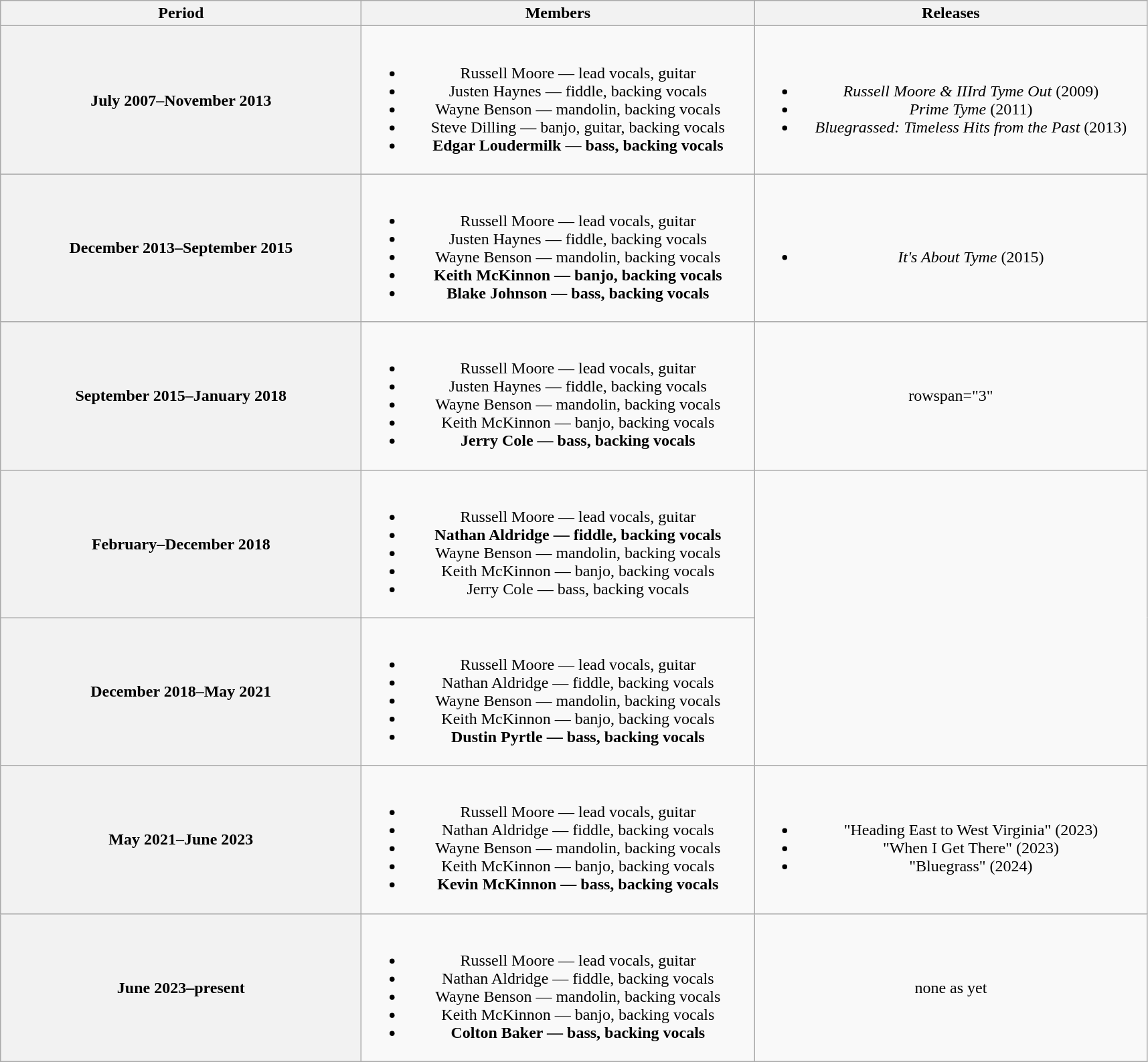<table class="wikitable plainrowheaders" style="text-align:center;">
<tr>
<th scope="col" style="width:22em;">Period</th>
<th scope="col" style="width:24em;">Members</th>
<th scope="col" style="width:24em;">Releases</th>
</tr>
<tr>
<th scope="col">July 2007–November 2013</th>
<td><br><ul><li>Russell Moore — lead vocals, guitar</li><li>Justen Haynes — fiddle, backing vocals</li><li>Wayne Benson — mandolin, backing vocals</li><li>Steve Dilling — banjo, guitar, backing vocals</li><li><strong>Edgar Loudermilk — bass, backing vocals</strong></li></ul></td>
<td><br><ul><li><em>Russell Moore & IIIrd Tyme Out</em> (2009)</li><li><em>Prime Tyme</em> (2011)</li><li><em>Bluegrassed: Timeless Hits from the Past</em> (2013)</li></ul></td>
</tr>
<tr>
<th scope="col">December 2013–September 2015</th>
<td><br><ul><li>Russell Moore — lead vocals, guitar</li><li>Justen Haynes — fiddle, backing vocals</li><li>Wayne Benson — mandolin, backing vocals</li><li><strong>Keith McKinnon — banjo, backing vocals</strong></li><li><strong>Blake Johnson — bass, backing vocals</strong></li></ul></td>
<td><br><ul><li><em>It's About Tyme</em> (2015)</li></ul></td>
</tr>
<tr>
<th scope="col">September 2015–January 2018</th>
<td><br><ul><li>Russell Moore — lead vocals, guitar</li><li>Justen Haynes — fiddle, backing vocals</li><li>Wayne Benson — mandolin, backing vocals</li><li>Keith McKinnon — banjo, backing vocals</li><li><strong>Jerry Cole — bass, backing vocals</strong></li></ul></td>
<td>rowspan="3" </td>
</tr>
<tr>
<th scope="col">February–December 2018</th>
<td><br><ul><li>Russell Moore — lead vocals, guitar</li><li><strong>Nathan Aldridge — fiddle, backing vocals</strong></li><li>Wayne Benson — mandolin, backing vocals</li><li>Keith McKinnon — banjo, backing vocals</li><li>Jerry Cole — bass, backing vocals</li></ul></td>
</tr>
<tr>
<th scope="col">December 2018–May 2021</th>
<td><br><ul><li>Russell Moore — lead vocals, guitar</li><li>Nathan Aldridge — fiddle, backing vocals</li><li>Wayne Benson — mandolin, backing vocals</li><li>Keith McKinnon — banjo, backing vocals</li><li><strong>Dustin Pyrtle — bass, backing vocals</strong></li></ul></td>
</tr>
<tr>
<th scope="col">May 2021–June 2023</th>
<td><br><ul><li>Russell Moore — lead vocals, guitar</li><li>Nathan Aldridge — fiddle, backing vocals</li><li>Wayne Benson — mandolin, backing vocals</li><li>Keith McKinnon — banjo, backing vocals</li><li><strong>Kevin McKinnon — bass, backing vocals</strong></li></ul></td>
<td><br><ul><li>"Heading East to West Virginia" (2023)</li><li>"When I Get There" (2023)</li><li>"Bluegrass" (2024)</li></ul></td>
</tr>
<tr>
<th scope="col">June 2023–present</th>
<td><br><ul><li>Russell Moore — lead vocals, guitar</li><li>Nathan Aldridge — fiddle, backing vocals</li><li>Wayne Benson — mandolin, backing vocals</li><li>Keith McKinnon — banjo, backing vocals</li><li><strong>Colton Baker — bass, backing vocals</strong></li></ul></td>
<td>none as yet</td>
</tr>
</table>
